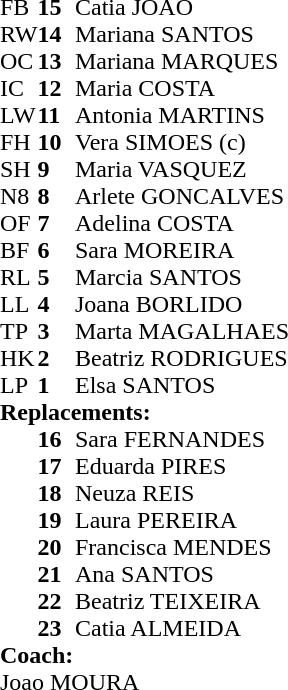<table cellspacing="0" cellpadding="0">
<tr>
<th width="25"></th>
<th width="25"></th>
</tr>
<tr>
<td>FB</td>
<td><strong>15</strong></td>
<td>Catia JOAO</td>
<td></td>
<td></td>
</tr>
<tr>
<td>RW</td>
<td><strong>14</strong></td>
<td>Mariana SANTOS</td>
<td></td>
<td></td>
</tr>
<tr>
<td>OC</td>
<td><strong>13</strong></td>
<td>Mariana MARQUES</td>
<td></td>
<td></td>
</tr>
<tr>
<td>IC</td>
<td><strong>12</strong></td>
<td>Maria COSTA</td>
<td></td>
<td></td>
</tr>
<tr>
<td>LW</td>
<td><strong>11</strong></td>
<td>Antonia MARTINS</td>
<td></td>
<td></td>
</tr>
<tr>
<td>FH</td>
<td><strong>10</strong></td>
<td>Vera SIMOES (c)</td>
<td></td>
<td></td>
</tr>
<tr>
<td>SH</td>
<td><strong>9</strong></td>
<td>Maria VASQUEZ</td>
<td></td>
<td></td>
</tr>
<tr>
<td>N8</td>
<td><strong>8</strong></td>
<td>Arlete GONCALVES</td>
<td></td>
<td></td>
</tr>
<tr>
<td>OF</td>
<td><strong>7</strong></td>
<td>Adelina COSTA</td>
<td></td>
<td></td>
</tr>
<tr>
<td>BF</td>
<td><strong>6</strong></td>
<td>Sara MOREIRA</td>
<td></td>
<td></td>
</tr>
<tr>
<td>RL</td>
<td><strong>5</strong></td>
<td>Marcia SANTOS</td>
<td></td>
<td></td>
</tr>
<tr>
<td>LL</td>
<td><strong>4</strong></td>
<td>Joana BORLIDO</td>
<td></td>
<td></td>
</tr>
<tr>
<td>TP</td>
<td><strong>3</strong></td>
<td>Marta MAGALHAES</td>
<td></td>
<td></td>
</tr>
<tr>
<td>HK</td>
<td><strong>2</strong></td>
<td>Beatriz RODRIGUES</td>
<td></td>
<td></td>
</tr>
<tr>
<td>LP</td>
<td><strong>1</strong></td>
<td>Elsa SANTOS</td>
<td></td>
<td></td>
</tr>
<tr>
<td colspan="3"><strong>Replacements:</strong></td>
</tr>
<tr>
<td></td>
<td><strong>16</strong></td>
<td>Sara FERNANDES</td>
<td></td>
<td></td>
</tr>
<tr>
<td></td>
<td><strong>17</strong></td>
<td>Eduarda PIRES</td>
<td></td>
<td></td>
</tr>
<tr>
<td></td>
<td><strong>18</strong></td>
<td>Neuza REIS</td>
<td></td>
<td></td>
</tr>
<tr>
<td></td>
<td><strong>19</strong></td>
<td>Laura PEREIRA</td>
<td></td>
<td></td>
</tr>
<tr>
<td></td>
<td><strong>20</strong></td>
<td>Francisca MENDES</td>
<td></td>
<td></td>
</tr>
<tr>
<td></td>
<td><strong>21</strong></td>
<td>Ana SANTOS</td>
<td></td>
<td></td>
</tr>
<tr>
<td></td>
<td><strong>22</strong></td>
<td>Beatriz TEIXEIRA</td>
<td></td>
<td></td>
</tr>
<tr>
<td></td>
<td><strong>23</strong></td>
<td>Catia ALMEIDA</td>
<td></td>
<td></td>
</tr>
<tr>
<td colspan="3"><strong>Coach:</strong></td>
</tr>
<tr>
<td colspan="4">Joao MOURA</td>
</tr>
</table>
